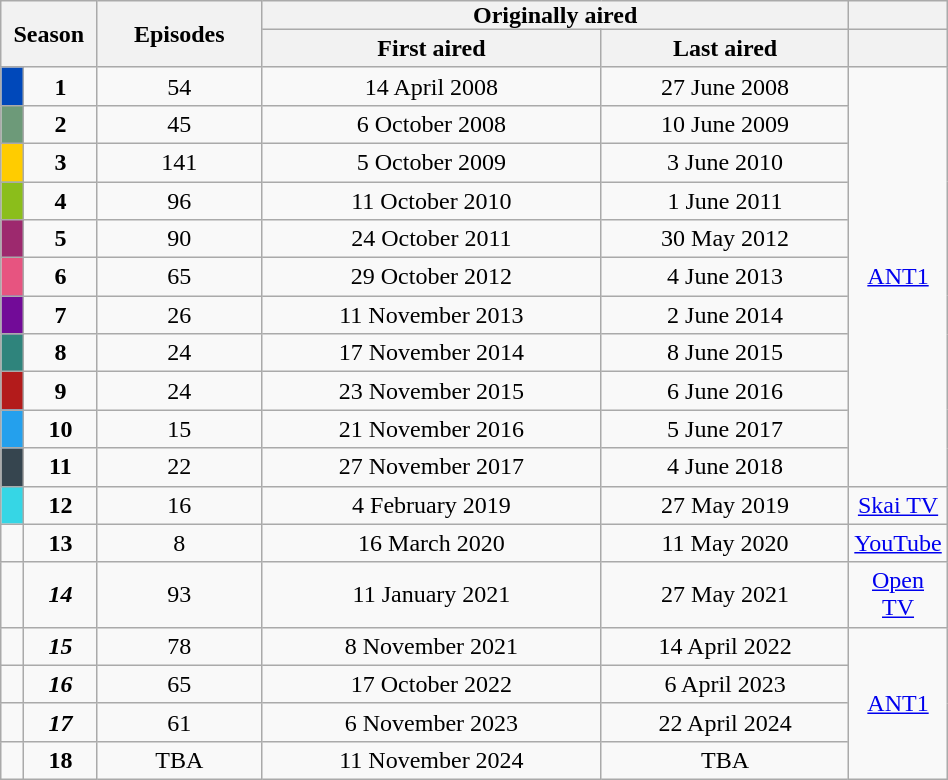<table class="wikitable" style="text-align: center; width: 50%;">
<tr>
<th style="padding:0 8px; width:5%;" rowspan="2" colspan="2">Season</th>
<th style="padding:0 8px; width:20%;" rowspan="2">Episodes</th>
<th style="padding:0 80px; width:75%;" colspan="2">Originally aired</th>
<th></th>
</tr>
<tr>
<th>First aired</th>
<th>Last aired</th>
<th></th>
</tr>
<tr>
<td style="background:#0048BA; color:#100; text-align:center;"></td>
<td><strong>1</strong></td>
<td>54</td>
<td style="padding: 0 8px;">14 April 2008</td>
<td style="padding: 0 8px;">27 June 2008</td>
<td rowspan="11"><a href='#'>ANT1</a></td>
</tr>
<tr>
<td style="background:#6D9A79; color:#100; text-align:center;"></td>
<td><strong>2</strong></td>
<td>45</td>
<td style="padding: 0 8px;">6 October 2008</td>
<td>10 June 2009</td>
</tr>
<tr>
<td style="background:#FFCC00; color:#100; text-align:center;"></td>
<td><strong>3</strong></td>
<td>141</td>
<td style="padding: 0 8px;">5 October 2009</td>
<td>3 June 2010</td>
</tr>
<tr>
<td style="background:#8BBE1B; color:#100; text-align:center;"></td>
<td><strong>4</strong></td>
<td>96</td>
<td style="padding: 0 8px;">11 October 2010</td>
<td>1 June 2011</td>
</tr>
<tr>
<td style="background:#9D296E; color:#100; text-align:center;"></td>
<td><strong>5</strong></td>
<td>90</td>
<td style="padding: 0 8px;">24 October 2011</td>
<td>30 May 2012</td>
</tr>
<tr>
<td style="background:#E75480; color:#100; text-align:center;"></td>
<td><strong>6</strong></td>
<td>65</td>
<td style="padding: 0 8px;">29 October 2012</td>
<td>4 June 2013</td>
</tr>
<tr>
<td style="background:#720B98; color:#100; text-align:center;"></td>
<td><strong>7</strong></td>
<td>26</td>
<td style="padding: 0 8px;">11 November 2013</td>
<td>2 June 2014</td>
</tr>
<tr>
<td style="background:#2F847C; color:#100; text-align:center;"></td>
<td><strong>8</strong></td>
<td>24</td>
<td style="padding: 0 8px;">17 November 2014</td>
<td>8 June 2015</td>
</tr>
<tr>
<td style="background:#B31B1B; color:#100; text-align:center;"></td>
<td><strong>9</strong></td>
<td>24</td>
<td style="padding: 0 8px;">23 November 2015</td>
<td>6 June 2016</td>
</tr>
<tr>
<td style="background:#24A0ED; color:#100; text-align:center;"></td>
<td><strong>10</strong></td>
<td>15</td>
<td style="padding: 0 8px;">21 November 2016</td>
<td>5 June 2017</td>
</tr>
<tr>
<td style="background:#36454F; color:#100; text-align:center;"></td>
<td><strong>11</strong></td>
<td>22</td>
<td style="padding: 0 8px;">27 November 2017</td>
<td>4 June 2018</td>
</tr>
<tr>
<td style="background:#36D6E5; color:#100; text-align:center;"></td>
<td><strong>12</strong></td>
<td>16</td>
<td style="padding: 0 8px;">4 February 2019</td>
<td>27 May 2019</td>
<td><a href='#'>Skai TV</a></td>
</tr>
<tr>
<td></td>
<td><strong>13</strong></td>
<td>8</td>
<td>16 March 2020</td>
<td>11 May 2020</td>
<td><a href='#'>YouTube</a></td>
</tr>
<tr>
<td></td>
<td><strong><em>14</em></strong></td>
<td>93</td>
<td>11 January 2021</td>
<td>27 May 2021</td>
<td><a href='#'>Open TV</a></td>
</tr>
<tr>
<td></td>
<td><strong><em>15</em></strong></td>
<td>78</td>
<td>8 November 2021</td>
<td>14 April 2022</td>
<td rowspan="4"><a href='#'>ANT1</a></td>
</tr>
<tr>
<td></td>
<td><strong><em>16</em></strong></td>
<td>65</td>
<td>17 October 2022</td>
<td>6 April 2023</td>
</tr>
<tr>
<td></td>
<td><strong><em>17</em></strong></td>
<td>61</td>
<td>6 November 2023</td>
<td>22 April 2024</td>
</tr>
<tr>
<td></td>
<td><strong>18</strong></td>
<td>TBA</td>
<td>11 November 2024</td>
<td>TBA</td>
</tr>
</table>
